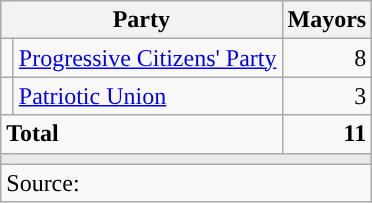<table class="wikitable" style="text-align:right">
<tr>
<th colspan="2">Party</th>
<th>Mayors</th>
</tr>
<tr>
<td width="1"></td>
<td align="left"><a href='#'>Progressive Citizens' Party</a></td>
<td>8</td>
</tr>
<tr>
<td width="1"></td>
<td align="left"><a href='#'>Patriotic Union</a></td>
<td>3</td>
</tr>
<tr>
<td colspan="2" align="left"><strong>Total</strong></td>
<td><strong>11</strong></td>
</tr>
<tr>
<td colspan="3" style="color:inherit;background:#E9E9E9"></td>
</tr>
<tr>
<td colspan="3" align="left">Source: </td>
</tr>
</table>
